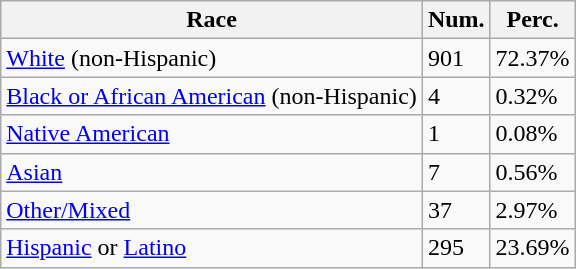<table class="wikitable">
<tr>
<th>Race</th>
<th>Num.</th>
<th>Perc.</th>
</tr>
<tr>
<td><a href='#'>White</a> (non-Hispanic)</td>
<td>901</td>
<td>72.37%</td>
</tr>
<tr>
<td><a href='#'>Black or African American</a> (non-Hispanic)</td>
<td>4</td>
<td>0.32%</td>
</tr>
<tr>
<td><a href='#'>Native American</a></td>
<td>1</td>
<td>0.08%</td>
</tr>
<tr>
<td><a href='#'>Asian</a></td>
<td>7</td>
<td>0.56%</td>
</tr>
<tr>
<td><a href='#'>Other/Mixed</a></td>
<td>37</td>
<td>2.97%</td>
</tr>
<tr>
<td><a href='#'>Hispanic</a> or <a href='#'>Latino</a></td>
<td>295</td>
<td>23.69%</td>
</tr>
</table>
